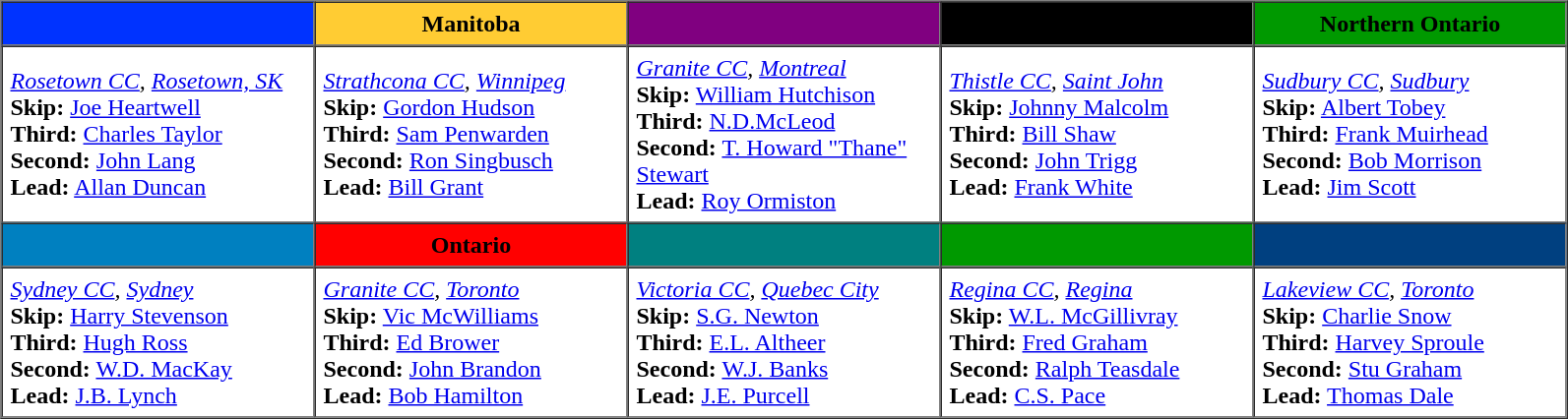<table - border=1 cellpadding=5 cellspacing=0>
<tr>
<th bgcolor=#0033FF width=200></th>
<th style="background:#FFCC33; width:200px;">Manitoba</th>
<th bgcolor=#800080 width=200></th>
<th bgcolor=#000000 width=200></th>
<th style="background:#009900; width:200px;">Northern Ontario</th>
</tr>
<tr>
<td><em><a href='#'>Rosetown CC</a>, <a href='#'>Rosetown, SK</a></em><br><strong>Skip:</strong> <a href='#'>Joe Heartwell</a><br>
<strong>Third:</strong> <a href='#'>Charles Taylor</a><br>
<strong>Second:</strong> <a href='#'>John Lang</a><br>
<strong>Lead:</strong> <a href='#'>Allan Duncan</a></td>
<td><em><a href='#'>Strathcona CC</a>, <a href='#'>Winnipeg</a></em><br><strong>Skip:</strong> <a href='#'>Gordon Hudson</a><br>
<strong>Third:</strong> <a href='#'>Sam Penwarden</a><br>
<strong>Second:</strong> <a href='#'>Ron Singbusch</a><br>
<strong>Lead:</strong> <a href='#'>Bill Grant</a></td>
<td><em><a href='#'>Granite CC</a>, <a href='#'>Montreal</a></em><br><strong>Skip:</strong> <a href='#'>William Hutchison</a><br>
<strong>Third:</strong> <a href='#'>N.D.McLeod</a><br>
<strong>Second:</strong> <a href='#'>T. Howard "Thane" Stewart</a><br>
<strong>Lead:</strong> <a href='#'>Roy Ormiston</a></td>
<td><em><a href='#'>Thistle CC</a>, <a href='#'>Saint John</a></em><br><strong>Skip:</strong> <a href='#'>Johnny Malcolm</a><br>
<strong>Third:</strong> <a href='#'>Bill Shaw</a><br>
<strong>Second:</strong> <a href='#'>John Trigg</a><br>
<strong>Lead:</strong> <a href='#'>Frank White</a></td>
<td><em><a href='#'>Sudbury CC</a>, <a href='#'>Sudbury</a></em><br><strong>Skip:</strong> <a href='#'>Albert Tobey</a><br>
<strong>Third:</strong> <a href='#'>Frank Muirhead</a><br>
<strong>Second:</strong> <a href='#'>Bob Morrison</a><br>
<strong>Lead:</strong> <a href='#'>Jim Scott</a></td>
</tr>
<tr border=1 cellpadding=5 cellspacing=0>
<th bgcolor=#0080C0 width=200></th>
<th bgcolor=#FF0000 width=200>Ontario</th>
<th style="background:#008080; width:200px;"></th>
<th bgcolor=#009900 width=200></th>
<th bgcolor=#004080 width=200></th>
</tr>
<tr>
<td><em><a href='#'>Sydney CC</a>, <a href='#'>Sydney</a></em><br><strong>Skip:</strong> <a href='#'>Harry Stevenson</a><br>
<strong>Third:</strong> <a href='#'>Hugh Ross</a><br>
<strong>Second:</strong> <a href='#'>W.D. MacKay</a><br>
<strong>Lead:</strong> <a href='#'>J.B. Lynch</a></td>
<td><em><a href='#'>Granite CC</a>, <a href='#'>Toronto</a></em><br><strong>Skip:</strong> <a href='#'>Vic McWilliams</a><br>
<strong>Third:</strong> <a href='#'>Ed Brower</a><br>
<strong>Second:</strong> <a href='#'>John Brandon</a><br>
<strong>Lead:</strong> <a href='#'>Bob Hamilton</a></td>
<td><em><a href='#'>Victoria CC</a>, <a href='#'>Quebec City</a></em><br><strong>Skip:</strong> <a href='#'>S.G. Newton</a><br>
<strong>Third:</strong> <a href='#'>E.L. Altheer</a><br>
<strong>Second:</strong> <a href='#'>W.J. Banks</a><br>
<strong>Lead:</strong> <a href='#'>J.E. Purcell</a></td>
<td><em><a href='#'>Regina CC</a>, <a href='#'>Regina</a></em><br><strong>Skip:</strong> <a href='#'>W.L. McGillivray</a><br>
<strong>Third:</strong> <a href='#'>Fred Graham</a><br>
<strong>Second:</strong> <a href='#'>Ralph Teasdale</a><br>
<strong>Lead:</strong> <a href='#'>C.S. Pace</a></td>
<td><em><a href='#'>Lakeview CC</a>, <a href='#'>Toronto</a></em><br><strong>Skip:</strong> <a href='#'>Charlie Snow</a><br>
<strong>Third:</strong> <a href='#'>Harvey Sproule</a><br>
<strong>Second:</strong> <a href='#'>Stu Graham</a><br>
<strong>Lead:</strong> <a href='#'>Thomas Dale</a></td>
</tr>
</table>
